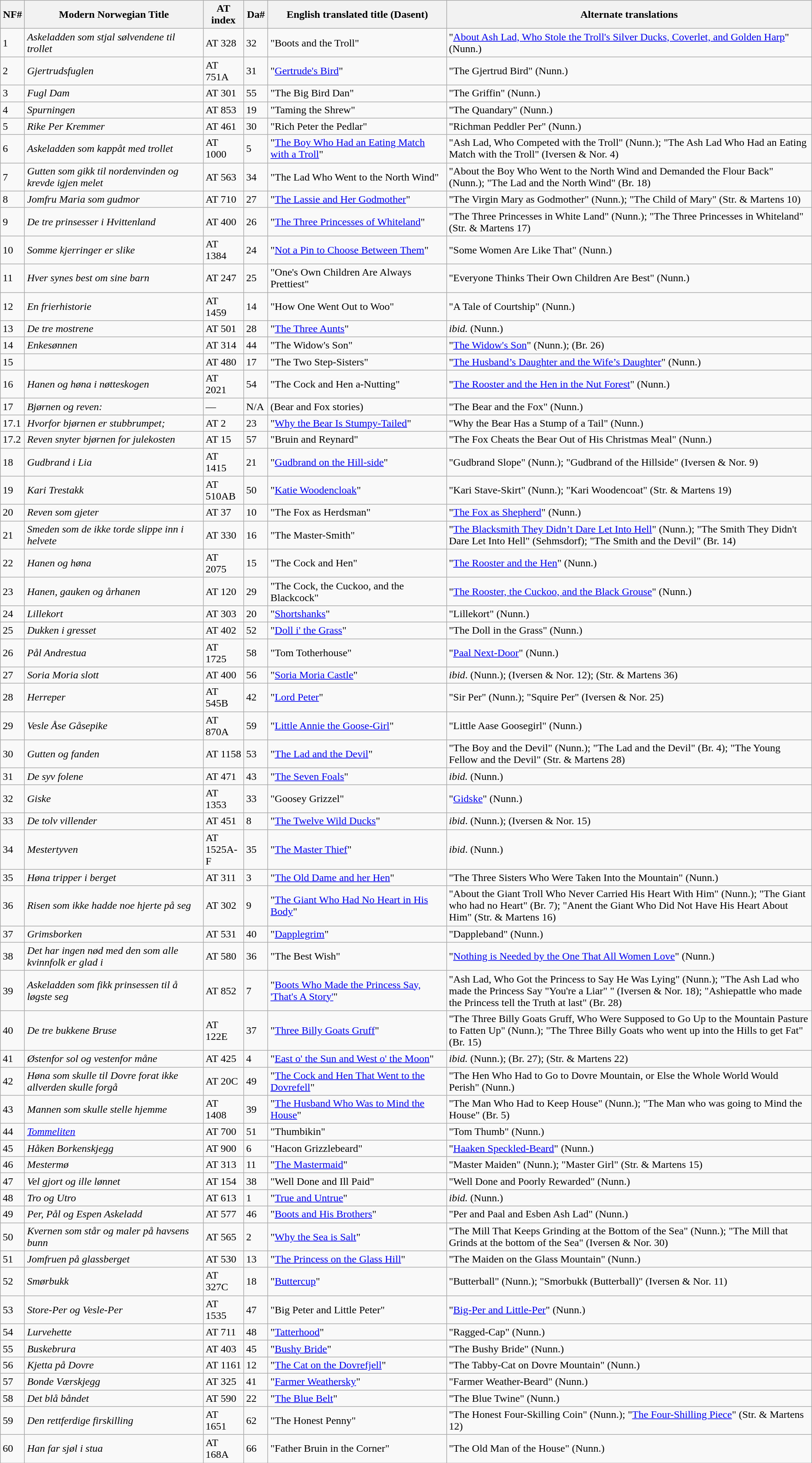<table class="sortable wikitable plainrowheaders">
<tr>
<th scope="col" style="width: 3%;">NF#</th>
<th scope="col" style="width: 22%;">Modern Norwegian Title</th>
<th scope="col" style="width: 5%;">AT index</th>
<th scope="col" style="width: 3%;">Da#</th>
<th scope="col" style="width: 22%;">English translated title (Dasent)</th>
<th scope="col" style="width: 45%;">Alternate translations</th>
</tr>
<tr>
<td>1</td>
<td><em>Askeladden som stjal sølvendene til trollet</em></td>
<td>AT 328</td>
<td>32</td>
<td>"Boots and the Troll"</td>
<td>"<a href='#'>About Ash Lad, Who Stole the Troll's Silver Ducks, Coverlet, and Golden Harp</a>" (Nunn.)</td>
</tr>
<tr>
<td>2</td>
<td><em>Gjertrudsfuglen</em></td>
<td>AT 751A</td>
<td>31</td>
<td>"<a href='#'>Gertrude's Bird</a>"</td>
<td>"The Gjertrud Bird" (Nunn.)</td>
</tr>
<tr>
<td>3</td>
<td><em>Fugl Dam</em></td>
<td>AT 301</td>
<td>55</td>
<td>"The Big Bird Dan"</td>
<td>"The Griffin" (Nunn.)</td>
</tr>
<tr>
<td>4</td>
<td><em>Spurningen</em></td>
<td>AT 853</td>
<td>19</td>
<td>"Taming the Shrew"</td>
<td>"The Quandary" (Nunn.)</td>
</tr>
<tr>
<td>5</td>
<td><em>Rike Per Kremmer</em></td>
<td>AT 461</td>
<td>30</td>
<td>"Rich Peter the Pedlar"</td>
<td>"Richman Peddler Per" (Nunn.)</td>
</tr>
<tr>
<td>6</td>
<td><em>Askeladden som kappåt med trollet</em></td>
<td>AT 1000</td>
<td>5</td>
<td>"<a href='#'>The Boy Who Had an Eating Match with a Troll</a>"</td>
<td>"Ash Lad, Who Competed with the Troll" (Nunn.); "The Ash Lad Who Had an Eating Match with the Troll" (Iversen & Nor. 4)</td>
</tr>
<tr>
<td>7</td>
<td><em>Gutten som gikk til nordenvinden og krevde igjen melet</em></td>
<td>AT 563</td>
<td>34</td>
<td>"The Lad Who Went to the North Wind"</td>
<td>"About the Boy Who Went to the North Wind and Demanded the Flour Back" (Nunn.); "The Lad and the North Wind" (Br. 18)</td>
</tr>
<tr>
<td>8</td>
<td><em>Jomfru Maria som gudmor</em></td>
<td>AT 710</td>
<td>27</td>
<td>"<a href='#'>The Lassie and Her Godmother</a>"</td>
<td>"The Virgin Mary as Godmother" (Nunn.); "The Child of Mary" (Str. & Martens 10)</td>
</tr>
<tr>
<td>9</td>
<td><em>De tre prinsesser i Hvittenland</em></td>
<td>AT 400</td>
<td>26</td>
<td>"<a href='#'>The Three Princesses of Whiteland</a>"</td>
<td>"The Three Princesses in White Land" (Nunn.); "The Three Princesses in Whiteland" (Str. & Martens 17)</td>
</tr>
<tr>
<td>10</td>
<td><em>Somme kjerringer er slike</em></td>
<td>AT 1384</td>
<td>24</td>
<td>"<a href='#'>Not a Pin to Choose Between Them</a>"</td>
<td>"Some Women Are Like That" (Nunn.)</td>
</tr>
<tr>
<td>11</td>
<td><em>Hver synes best om sine barn</em></td>
<td>AT 247</td>
<td>25</td>
<td>"One's Own Children Are Always Prettiest"</td>
<td>"Everyone Thinks Their Own Children Are Best" (Nunn.)</td>
</tr>
<tr>
<td>12</td>
<td><em>En frierhistorie</em></td>
<td>AT 1459</td>
<td>14</td>
<td>"How One Went Out to Woo"</td>
<td>"A Tale of Courtship" (Nunn.)</td>
</tr>
<tr>
<td>13</td>
<td><em>De tre mostrene</em></td>
<td>AT 501</td>
<td>28</td>
<td>"<a href='#'>The Three Aunts</a>"</td>
<td><em>ibid.</em>  (Nunn.)</td>
</tr>
<tr>
<td>14</td>
<td><em>Enkesønnen</em></td>
<td>AT 314</td>
<td>44</td>
<td>"The Widow's Son"</td>
<td>"<a href='#'>The Widow's Son</a>" (Nunn.); (Br. 26)</td>
</tr>
<tr>
<td>15</td>
<td><em></em></td>
<td>AT 480</td>
<td>17</td>
<td>"The Two Step-Sisters"</td>
<td>"<a href='#'>The Husband’s Daughter and the Wife’s Daughter</a>" (Nunn.)</td>
</tr>
<tr>
<td>16</td>
<td><em>Hanen og høna i nøtteskogen</em></td>
<td>AT 2021</td>
<td>54</td>
<td>"The Cock and Hen a-Nutting"</td>
<td>"<a href='#'>The Rooster and the Hen in the Nut Forest</a>" (Nunn.)</td>
</tr>
<tr>
<td>17</td>
<td><em>Bjørnen og reven:</em></td>
<td>—</td>
<td>N/A</td>
<td>(Bear and Fox stories)</td>
<td>"The Bear and the Fox" (Nunn.)</td>
</tr>
<tr>
<td>17.1</td>
<td><em> Hvorfor bjørnen er stubbrumpet;</em></td>
<td>AT 2</td>
<td>23</td>
<td>"<a href='#'>Why the Bear Is Stumpy-Tailed</a>"</td>
<td>"Why the Bear Has a Stump of a Tail" (Nunn.)</td>
</tr>
<tr>
<td>17.2</td>
<td><em> Reven snyter bjørnen for julekosten</em></td>
<td>AT 15</td>
<td>57</td>
<td>"Bruin and Reynard"</td>
<td>"The Fox Cheats the Bear Out of His Christmas Meal" (Nunn.)</td>
</tr>
<tr>
<td>18</td>
<td><em>Gudbrand i Lia</em></td>
<td>AT 1415</td>
<td>21</td>
<td>"<a href='#'>Gudbrand on the Hill-side</a>"</td>
<td>"Gudbrand Slope" (Nunn.); "Gudbrand of the Hillside" (Iversen & Nor. 9)</td>
</tr>
<tr>
<td>19</td>
<td><em>Kari Trestakk</em></td>
<td>AT 510AB</td>
<td>50</td>
<td>"<a href='#'>Katie Woodencloak</a>"</td>
<td>"Kari Stave-Skirt" (Nunn.); "Kari Woodencoat" (Str. & Martens 19)</td>
</tr>
<tr>
<td>20</td>
<td><em>Reven som gjeter</em></td>
<td>AT 37</td>
<td>10</td>
<td>"The Fox as Herdsman"</td>
<td>"<a href='#'>The Fox as Shepherd</a>" (Nunn.)</td>
</tr>
<tr>
<td>21</td>
<td><em>Smeden som de ikke torde slippe inn i helvete</em></td>
<td>AT 330</td>
<td>16</td>
<td>"The Master-Smith"</td>
<td>"<a href='#'>The Blacksmith They Didn’t Dare Let Into Hell</a>" (Nunn.); "The Smith They Didn't Dare Let Into Hell" (Sehmsdorf); "The Smith and the Devil" (Br. 14)</td>
</tr>
<tr>
<td>22</td>
<td><em>Hanen og høna</em></td>
<td>AT 2075</td>
<td>15</td>
<td>"The Cock and Hen"</td>
<td>"<a href='#'>The Rooster and the Hen</a>" (Nunn.)</td>
</tr>
<tr>
<td>23</td>
<td><em>Hanen, gauken og århanen</em></td>
<td>AT 120</td>
<td>29</td>
<td>"The Cock, the Cuckoo, and the Blackcock"</td>
<td>"<a href='#'>The Rooster, the Cuckoo, and the Black Grouse</a>" (Nunn.)</td>
</tr>
<tr>
<td>24</td>
<td><em>Lillekort</em></td>
<td>AT 303</td>
<td>20</td>
<td>"<a href='#'>Shortshanks</a>"</td>
<td>"Lillekort" (Nunn.)</td>
</tr>
<tr>
<td>25</td>
<td><em>Dukken i gresset</em></td>
<td>AT 402</td>
<td>52</td>
<td>"<a href='#'>Doll i' the Grass</a>"</td>
<td>"The Doll in the Grass" (Nunn.)</td>
</tr>
<tr>
<td>26</td>
<td><em>Pål Andrestua</em></td>
<td>AT 1725</td>
<td>58</td>
<td>"Tom Totherhouse"</td>
<td>"<a href='#'>Paal Next-Door</a>" (Nunn.)</td>
</tr>
<tr>
<td>27</td>
<td><em>Soria Moria slott</em></td>
<td>AT 400</td>
<td>56</td>
<td>"<a href='#'>Soria Moria Castle</a>"</td>
<td><em>ibid</em>. (Nunn.); (Iversen & Nor. 12); (Str. & Martens 36)</td>
</tr>
<tr>
<td>28</td>
<td><em>Herreper</em></td>
<td>AT 545B</td>
<td>42</td>
<td>"<a href='#'>Lord Peter</a>"</td>
<td>"Sir Per" (Nunn.); "Squire Per" (Iversen & Nor. 25)</td>
</tr>
<tr>
<td>29</td>
<td><em>Vesle Åse Gåsepike</em></td>
<td>AT 870A</td>
<td>59</td>
<td>"<a href='#'>Little Annie the Goose-Girl</a>"</td>
<td>"Little Aase Goosegirl" (Nunn.)</td>
</tr>
<tr>
<td>30</td>
<td><em>Gutten og fanden</em></td>
<td>AT 1158</td>
<td>53</td>
<td>"<a href='#'>The Lad and the Devil</a>"</td>
<td>"The Boy and the Devil" (Nunn.); "The Lad and the Devil" (Br. 4); "The Young Fellow and the Devil" (Str. & Martens 28)</td>
</tr>
<tr>
<td>31</td>
<td><em>De syv folene</em></td>
<td>AT 471</td>
<td>43</td>
<td>"<a href='#'>The Seven Foals</a>"</td>
<td><em>ibid.</em> (Nunn.)</td>
</tr>
<tr>
<td>32</td>
<td><em>Giske</em></td>
<td>AT 1353</td>
<td>33</td>
<td>"Goosey Grizzel"</td>
<td>"<a href='#'>Gidske</a>" (Nunn.)</td>
</tr>
<tr>
<td>33</td>
<td><em>De tolv villender</em></td>
<td>AT 451</td>
<td>8</td>
<td>"<a href='#'>The Twelve Wild Ducks</a>"</td>
<td><em>ibid</em>. (Nunn.); (Iversen & Nor. 15)</td>
</tr>
<tr>
<td>34</td>
<td><em>Mestertyven</em></td>
<td>AT 1525A-F</td>
<td>35</td>
<td>"<a href='#'>The Master Thief</a>"</td>
<td><em>ibid</em>. (Nunn.)</td>
</tr>
<tr>
<td>35</td>
<td><em>Høna tripper i berget</em></td>
<td>AT 311</td>
<td>3</td>
<td>"<a href='#'>The Old Dame and her Hen</a>"</td>
<td>"The Three Sisters Who Were Taken Into the Mountain" (Nunn.)</td>
</tr>
<tr>
<td>36</td>
<td><em>Risen som ikke hadde noe hjerte på seg</em></td>
<td>AT 302</td>
<td>9</td>
<td>"<a href='#'>The Giant Who Had No Heart in His Body</a>"</td>
<td>"About the Giant Troll Who Never Carried His Heart With Him" (Nunn.); "The Giant who had no Heart" (Br. 7); "Anent the Giant Who Did Not Have His Heart About Him" (Str. & Martens 16)</td>
</tr>
<tr>
<td>37</td>
<td><em>Grimsborken</em></td>
<td>AT 531</td>
<td>40</td>
<td>"<a href='#'>Dapplegrim</a>"</td>
<td>"Dappleband" (Nunn.)</td>
</tr>
<tr>
<td>38</td>
<td><em>Det har ingen nød med den som alle kvinnfolk er glad i</em></td>
<td>AT 580</td>
<td>36</td>
<td>"The Best Wish"</td>
<td>"<a href='#'>Nothing is Needed by the One That All Women Love</a>" (Nunn.)</td>
</tr>
<tr>
<td>39</td>
<td><em>Askeladden som fikk prinsessen til å løgste seg</em></td>
<td>AT 852</td>
<td>7</td>
<td>"<a href='#'>Boots Who Made the Princess Say, 'That's A Story'</a>"</td>
<td>"Ash Lad, Who Got the Princess to Say He Was Lying" (Nunn.); "The Ash Lad who made the Princess Say "You're a Liar" " (Iversen & Nor. 18); "Ashiepattle who made the Princess tell the Truth at last" (Br. 28)</td>
</tr>
<tr>
<td>40</td>
<td><em>De tre bukkene Bruse</em></td>
<td>AT 122E</td>
<td>37</td>
<td>"<a href='#'>Three Billy Goats Gruff</a>"</td>
<td>"The Three Billy Goats Gruff, Who Were Supposed to Go Up to the Mountain Pasture to Fatten Up" (Nunn.); "The Three Billy Goats who went up into the Hills to get Fat" (Br. 15)</td>
</tr>
<tr>
<td>41</td>
<td><em>Østenfor sol og vestenfor måne</em></td>
<td>AT 425</td>
<td>4</td>
<td>"<a href='#'>East o' the Sun and West o' the Moon</a>"</td>
<td><em>ibid.</em> (Nunn.); (Br. 27); (Str. & Martens 22)</td>
</tr>
<tr>
<td>42</td>
<td><em>Høna som skulle til Dovre forat ikke allverden skulle forgå</em></td>
<td>AT 20C</td>
<td>49</td>
<td>"<a href='#'>The Cock and Hen That Went to the Dovrefell</a>"</td>
<td>"The Hen Who Had to Go to Dovre Mountain, or Else the Whole World Would Perish" (Nunn.)</td>
</tr>
<tr>
<td>43</td>
<td><em>Mannen som skulle stelle hjemme</em></td>
<td>AT 1408</td>
<td>39</td>
<td>"<a href='#'>The Husband Who Was to Mind the House</a>"</td>
<td>"The Man Who Had to Keep House" (Nunn.); "The Man who was going to Mind the House" (Br. 5)</td>
</tr>
<tr>
<td>44</td>
<td><em><a href='#'>Tommeliten</a></em></td>
<td>AT 700</td>
<td>51</td>
<td>"Thumbikin"</td>
<td>"Tom Thumb" (Nunn.)</td>
</tr>
<tr>
<td>45</td>
<td><em>Håken Borkenskjegg</em></td>
<td>AT 900</td>
<td>6</td>
<td>"Hacon Grizzlebeard"</td>
<td>"<a href='#'>Haaken Speckled-Beard</a>" (Nunn.)</td>
</tr>
<tr>
<td>46</td>
<td><em>Mestermø</em></td>
<td>AT 313</td>
<td>11</td>
<td>"<a href='#'>The Mastermaid</a>"</td>
<td>"Master Maiden" (Nunn.); "Master Girl" (Str. & Martens 15)</td>
</tr>
<tr>
<td>47</td>
<td><em>Vel gjort og ille lønnet</em></td>
<td>AT 154</td>
<td>38</td>
<td>"Well Done and Ill Paid"</td>
<td>"Well Done and Poorly Rewarded" (Nunn.)</td>
</tr>
<tr>
<td>48</td>
<td><em>Tro og Utro</em></td>
<td>AT 613</td>
<td>1</td>
<td>"<a href='#'>True and Untrue</a>"</td>
<td><em>ibid.</em> (Nunn.)</td>
</tr>
<tr>
<td>49</td>
<td><em>Per, Pål og Espen Askeladd</em></td>
<td>AT 577</td>
<td>46</td>
<td>"<a href='#'>Boots and His Brothers</a>"</td>
<td>"Per and Paal and Esben Ash Lad" (Nunn.)</td>
</tr>
<tr>
<td>50</td>
<td><em>Kvernen som står og maler på havsens bunn</em></td>
<td>AT 565</td>
<td>2</td>
<td>"<a href='#'>Why the Sea is Salt</a>"</td>
<td>"The Mill That Keeps Grinding at the Bottom of the Sea" (Nunn.); "The Mill that Grinds at the bottom of the Sea" (Iversen & Nor. 30)</td>
</tr>
<tr>
<td>51</td>
<td><em>Jomfruen på glassberget</em></td>
<td>AT 530</td>
<td>13</td>
<td>"<a href='#'>The Princess on the Glass Hill</a>"</td>
<td>"The Maiden on the Glass Mountain" (Nunn.)</td>
</tr>
<tr>
<td>52</td>
<td><em>Smørbukk</em></td>
<td>AT 327C</td>
<td>18</td>
<td>"<a href='#'>Buttercup</a>"</td>
<td>"Butterball" (Nunn.); "Smorbukk (Butterball)" (Iversen & Nor. 11)</td>
</tr>
<tr>
<td>53</td>
<td><em>Store-Per og Vesle-Per</em></td>
<td>AT 1535</td>
<td>47</td>
<td>"Big Peter and Little Peter"</td>
<td>"<a href='#'>Big-Per and Little-Per</a>" (Nunn.)</td>
</tr>
<tr>
<td>54</td>
<td><em>Lurvehette</em></td>
<td>AT 711</td>
<td>48</td>
<td>"<a href='#'>Tatterhood</a>"</td>
<td>"Ragged-Cap" (Nunn.)</td>
</tr>
<tr>
<td>55</td>
<td><em>Buskebrura</em></td>
<td>AT 403</td>
<td>45</td>
<td>"<a href='#'>Bushy Bride</a>"</td>
<td>"The Bushy Bride" (Nunn.)</td>
</tr>
<tr>
<td>56</td>
<td><em>Kjetta på Dovre</em></td>
<td>AT 1161</td>
<td>12</td>
<td>"<a href='#'>The Cat on the Dovrefjell</a>"</td>
<td>"The Tabby-Cat on Dovre Mountain" (Nunn.)</td>
</tr>
<tr>
<td>57</td>
<td><em>Bonde Værskjegg</em></td>
<td>AT 325</td>
<td>41</td>
<td>"<a href='#'>Farmer Weathersky</a>"</td>
<td>"Farmer Weather-Beard" (Nunn.)</td>
</tr>
<tr>
<td>58</td>
<td><em>Det blå båndet</em></td>
<td>AT 590</td>
<td>22</td>
<td>"<a href='#'>The Blue Belt</a>"</td>
<td>"The Blue Twine" (Nunn.)</td>
</tr>
<tr>
<td>59</td>
<td><em>Den rettferdige firskilling</em></td>
<td>AT 1651</td>
<td>62</td>
<td>"The Honest Penny"</td>
<td>"The Honest Four-Skilling Coin" (Nunn.); "<a href='#'>The Four-Shilling Piece</a>" (Str. & Martens 12)</td>
</tr>
<tr>
<td>60</td>
<td><em>Han far sjøl i stua</em></td>
<td>AT 168A</td>
<td>66</td>
<td>"Father Bruin in the Corner"</td>
<td>"The Old Man of the House" (Nunn.)</td>
</tr>
</table>
